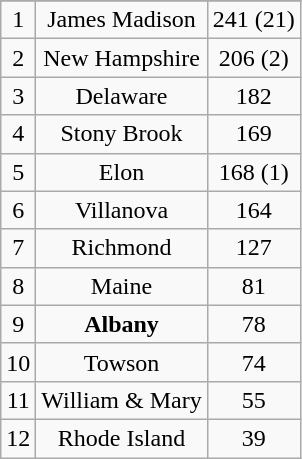<table class="wikitable">
<tr align="center">
</tr>
<tr align="center">
<td>1</td>
<td>James Madison</td>
<td>241 (21)</td>
</tr>
<tr align="center">
<td>2</td>
<td>New Hampshire</td>
<td>206 (2)</td>
</tr>
<tr align="center">
<td>3</td>
<td>Delaware</td>
<td>182</td>
</tr>
<tr align="center">
<td>4</td>
<td>Stony Brook</td>
<td>169</td>
</tr>
<tr align="center">
<td>5</td>
<td>Elon</td>
<td>168 (1)</td>
</tr>
<tr align="center">
<td>6</td>
<td>Villanova</td>
<td>164</td>
</tr>
<tr align="center">
<td>7</td>
<td>Richmond</td>
<td>127</td>
</tr>
<tr align="center">
<td>8</td>
<td>Maine</td>
<td>81</td>
</tr>
<tr align="center">
<td>9</td>
<td><strong>Albany</strong></td>
<td>78</td>
</tr>
<tr align="center">
<td>10</td>
<td>Towson</td>
<td>74</td>
</tr>
<tr align="center">
<td>11</td>
<td>William & Mary</td>
<td>55</td>
</tr>
<tr align="center">
<td>12</td>
<td>Rhode Island</td>
<td>39</td>
</tr>
</table>
